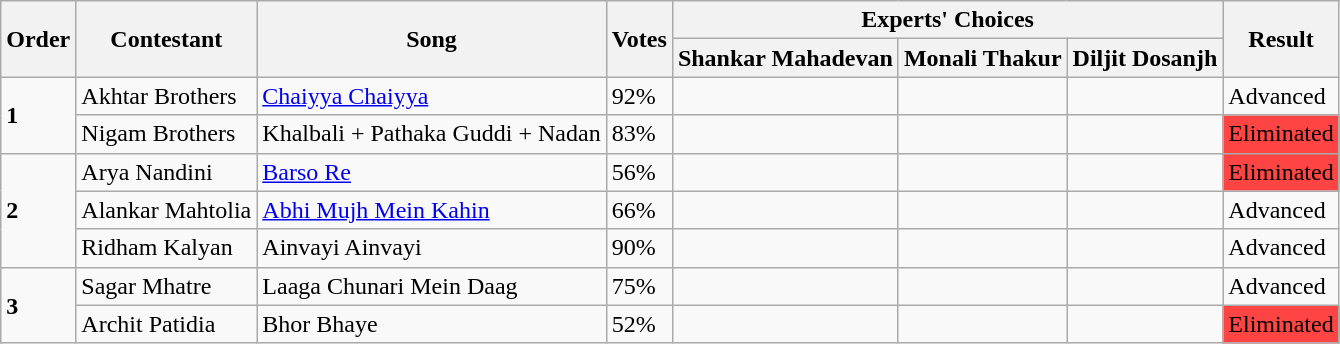<table class="wikitable sortable mw-collapsible">
<tr>
<th rowspan="2">Order</th>
<th rowspan="2">Contestant</th>
<th rowspan="2">Song</th>
<th rowspan="2">Votes</th>
<th colspan="3">Experts' Choices</th>
<th rowspan="2">Result</th>
</tr>
<tr>
<th>Shankar Mahadevan</th>
<th>Monali Thakur</th>
<th>Diljit Dosanjh</th>
</tr>
<tr>
<td rowspan="2"><strong>1</strong></td>
<td>Akhtar Brothers</td>
<td><a href='#'>Chaiyya Chaiyya</a></td>
<td>92%</td>
<td></td>
<td></td>
<td></td>
<td>Advanced</td>
</tr>
<tr>
<td>Nigam Brothers</td>
<td>Khalbali + Pathaka Guddi + Nadan</td>
<td>83%</td>
<td></td>
<td></td>
<td></td>
<td bgcolor="#ff4444">Eliminated</td>
</tr>
<tr>
<td rowspan="3"><strong>2</strong></td>
<td>Arya Nandini</td>
<td><a href='#'>Barso Re</a></td>
<td>56%</td>
<td></td>
<td></td>
<td></td>
<td bgcolor="#ff4444">Eliminated</td>
</tr>
<tr>
<td>Alankar Mahtolia</td>
<td><a href='#'>Abhi Mujh Mein Kahin</a></td>
<td>66%</td>
<td></td>
<td></td>
<td></td>
<td>Advanced</td>
</tr>
<tr>
<td>Ridham Kalyan</td>
<td>Ainvayi Ainvayi</td>
<td>90%</td>
<td></td>
<td></td>
<td></td>
<td>Advanced</td>
</tr>
<tr>
<td rowspan="2"><strong>3</strong></td>
<td>Sagar Mhatre</td>
<td>Laaga Chunari Mein Daag</td>
<td>75%</td>
<td></td>
<td></td>
<td></td>
<td>Advanced</td>
</tr>
<tr>
<td>Archit Patidia</td>
<td>Bhor Bhaye</td>
<td>52%</td>
<td></td>
<td></td>
<td></td>
<td bgcolor="#ff4444">Eliminated</td>
</tr>
</table>
